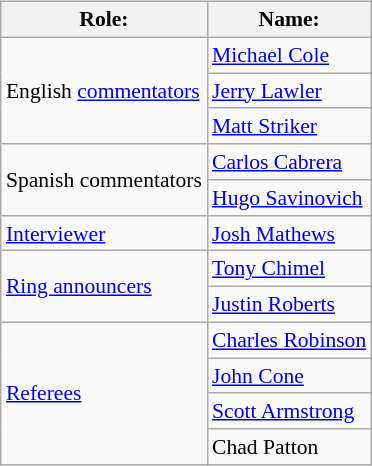<table class=wikitable style="font-size:90%; margin: 0.5em 0 0.5em 1em; float: right; clear: right;">
<tr>
<th>Role:</th>
<th>Name:</th>
</tr>
<tr>
<td rowspan=3>English <a href='#'>commentators</a></td>
<td><a href='#'>Michael Cole</a></td>
</tr>
<tr>
<td><a href='#'>Jerry Lawler</a></td>
</tr>
<tr>
<td><a href='#'>Matt Striker</a></td>
</tr>
<tr>
<td rowspan=2>Spanish commentators</td>
<td><a href='#'>Carlos Cabrera</a></td>
</tr>
<tr>
<td><a href='#'>Hugo Savinovich</a></td>
</tr>
<tr>
<td><a href='#'>Interviewer</a></td>
<td><a href='#'>Josh Mathews</a></td>
</tr>
<tr>
<td rowspan=2><a href='#'>Ring announcers</a></td>
<td><a href='#'>Tony Chimel</a></td>
</tr>
<tr>
<td><a href='#'>Justin Roberts</a></td>
</tr>
<tr>
<td rowspan=4><a href='#'>Referees</a></td>
<td><a href='#'>Charles Robinson</a></td>
</tr>
<tr>
<td><a href='#'>John Cone</a></td>
</tr>
<tr>
<td><a href='#'>Scott Armstrong</a></td>
</tr>
<tr>
<td>Chad Patton</td>
</tr>
</table>
